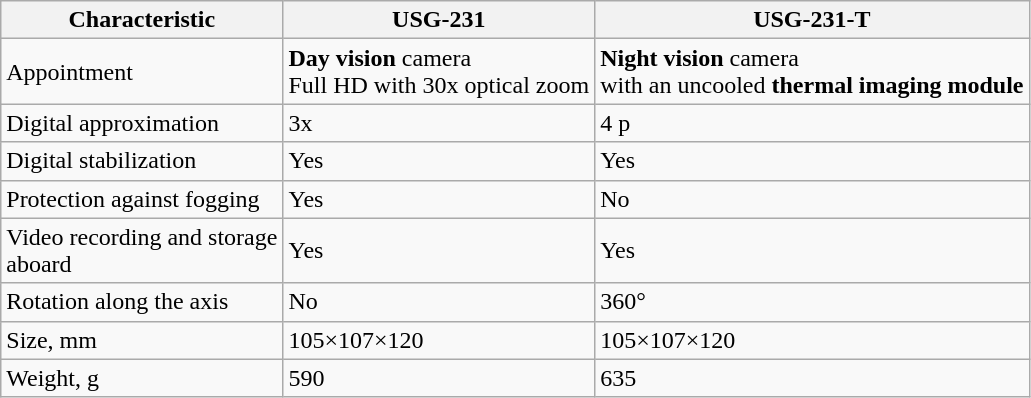<table class="wikitable">
<tr>
<th>Characteristic</th>
<th><strong>USG-231</strong></th>
<th><strong>USG-231-T</strong></th>
</tr>
<tr>
<td>Appointment</td>
<td><strong>Day vision</strong> camera<br>Full HD with 30x optical zoom</td>
<td><strong>Night vision</strong> camera<br>with an uncooled <strong>thermal imaging module</strong></td>
</tr>
<tr>
<td>Digital approximation</td>
<td>3x</td>
<td>4 p</td>
</tr>
<tr>
<td>Digital stabilization</td>
<td>Yes</td>
<td>Yes</td>
</tr>
<tr>
<td>Protection against fogging</td>
<td>Yes</td>
<td>No</td>
</tr>
<tr>
<td>Video recording and storage<br>aboard</td>
<td>Yes</td>
<td>Yes</td>
</tr>
<tr>
<td>Rotation along the axis</td>
<td>No</td>
<td>360°</td>
</tr>
<tr>
<td>Size, mm</td>
<td>105×107×120</td>
<td>105×107×120</td>
</tr>
<tr>
<td>Weight, g</td>
<td>590</td>
<td>635</td>
</tr>
</table>
